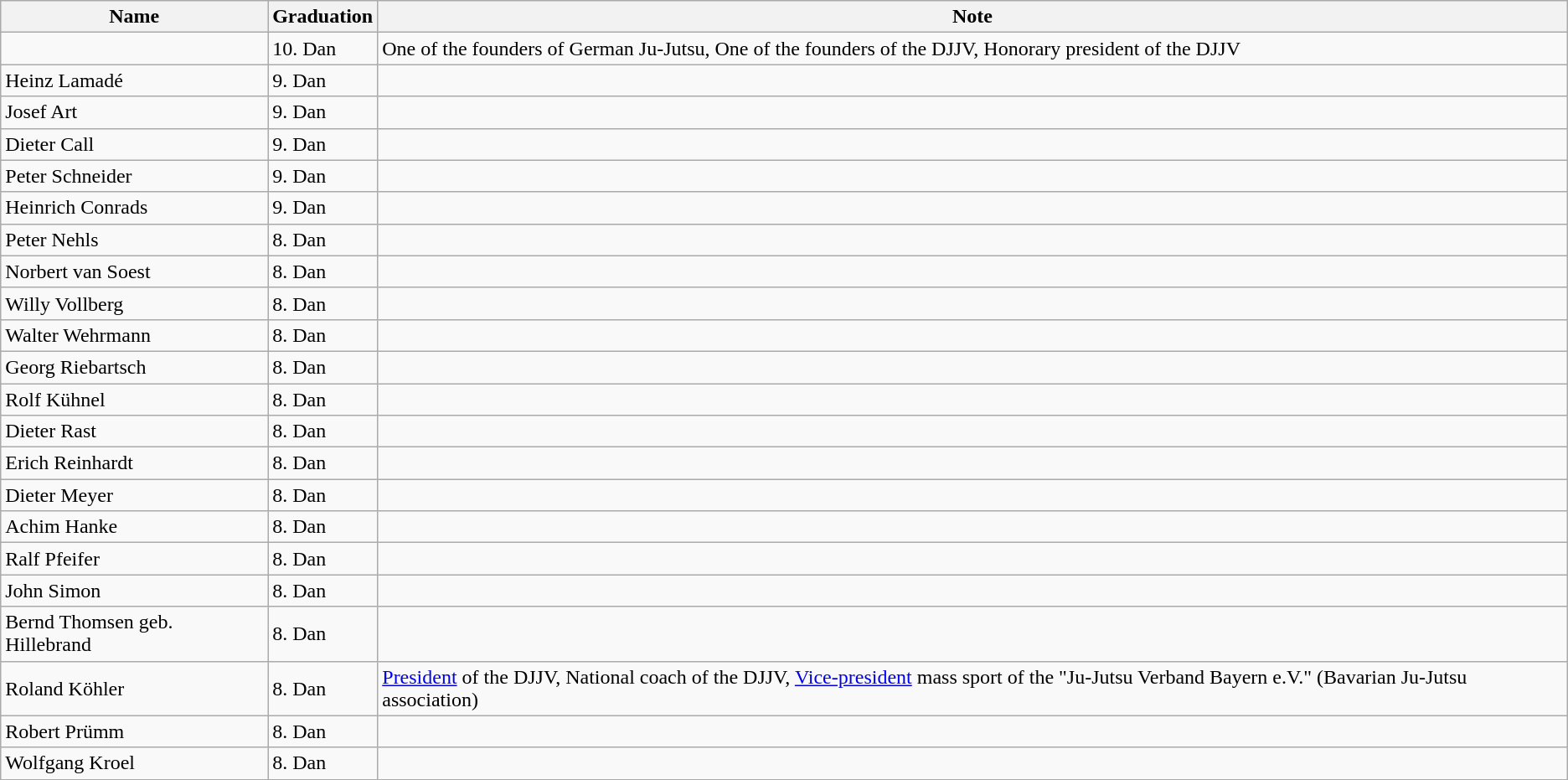<table class="wikitable">
<tr>
<th>Name</th>
<th>Graduation</th>
<th>Note</th>
</tr>
<tr>
<td></td>
<td>10. Dan</td>
<td>One of the founders of German Ju-Jutsu, One of the founders of the DJJV, Honorary president of the DJJV</td>
</tr>
<tr>
<td>Heinz Lamadé</td>
<td>9. Dan</td>
<td></td>
</tr>
<tr>
<td>Josef Art</td>
<td>9. Dan</td>
<td></td>
</tr>
<tr>
<td>Dieter Call</td>
<td>9. Dan</td>
<td></td>
</tr>
<tr>
<td>Peter Schneider</td>
<td>9. Dan</td>
<td></td>
</tr>
<tr>
<td>Heinrich Conrads</td>
<td>9. Dan</td>
<td></td>
</tr>
<tr>
<td>Peter Nehls</td>
<td>8. Dan</td>
<td></td>
</tr>
<tr>
<td>Norbert van Soest</td>
<td>8. Dan</td>
<td></td>
</tr>
<tr>
<td>Willy Vollberg</td>
<td>8. Dan</td>
<td></td>
</tr>
<tr>
<td>Walter Wehrmann</td>
<td>8. Dan</td>
<td></td>
</tr>
<tr>
<td>Georg Riebartsch</td>
<td>8. Dan</td>
<td></td>
</tr>
<tr>
<td>Rolf Kühnel</td>
<td>8. Dan</td>
<td></td>
</tr>
<tr>
<td>Dieter Rast</td>
<td>8. Dan</td>
<td></td>
</tr>
<tr>
<td>Erich Reinhardt</td>
<td>8. Dan</td>
<td></td>
</tr>
<tr>
<td>Dieter Meyer</td>
<td>8. Dan</td>
<td></td>
</tr>
<tr>
<td>Achim Hanke</td>
<td>8. Dan</td>
<td></td>
</tr>
<tr>
<td>Ralf Pfeifer</td>
<td>8. Dan</td>
<td></td>
</tr>
<tr>
<td>John Simon</td>
<td>8. Dan</td>
<td></td>
</tr>
<tr>
<td>Bernd Thomsen geb. Hillebrand</td>
<td>8. Dan</td>
<td></td>
</tr>
<tr>
<td>Roland Köhler</td>
<td>8. Dan</td>
<td><a href='#'>President</a> of the DJJV, National coach of the DJJV, <a href='#'>Vice-president</a> mass sport of the "Ju-Jutsu Verband Bayern e.V." (Bavarian Ju-Jutsu association)</td>
</tr>
<tr>
<td>Robert Prümm</td>
<td>8. Dan</td>
<td></td>
</tr>
<tr>
<td>Wolfgang Kroel</td>
<td>8. Dan</td>
<td></td>
</tr>
</table>
